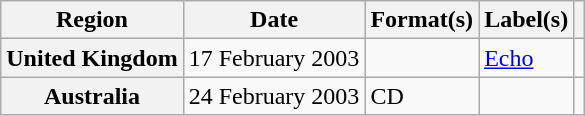<table class="wikitable plainrowheaders">
<tr>
<th scope="col">Region</th>
<th scope="col">Date</th>
<th scope="col">Format(s)</th>
<th scope="col">Label(s)</th>
<th scope="col"></th>
</tr>
<tr>
<th scope="row">United Kingdom</th>
<td>17 February 2003</td>
<td></td>
<td><a href='#'>Echo</a></td>
<td></td>
</tr>
<tr>
<th scope="row">Australia</th>
<td>24 February 2003</td>
<td>CD</td>
<td></td>
<td></td>
</tr>
</table>
